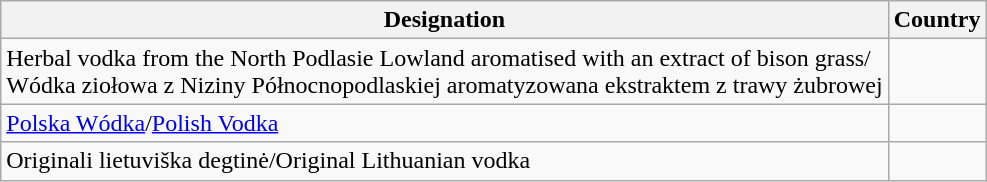<table class="wikitable">
<tr>
<th>Designation</th>
<th>Country</th>
</tr>
<tr>
<td>Herbal vodka from the North Podlasie Lowland aromatised with an extract of bison grass/<br>Wódka ziołowa z Niziny Północnopodlaskiej aromatyzowana ekstraktem z trawy żubrowej</td>
<td></td>
</tr>
<tr>
<td><a href='#'>Polska Wódka</a>/<a href='#'>Polish Vodka</a></td>
<td></td>
</tr>
<tr>
<td>Originali lietuviška degtinė/Original Lithuanian vodka</td>
<td></td>
</tr>
</table>
